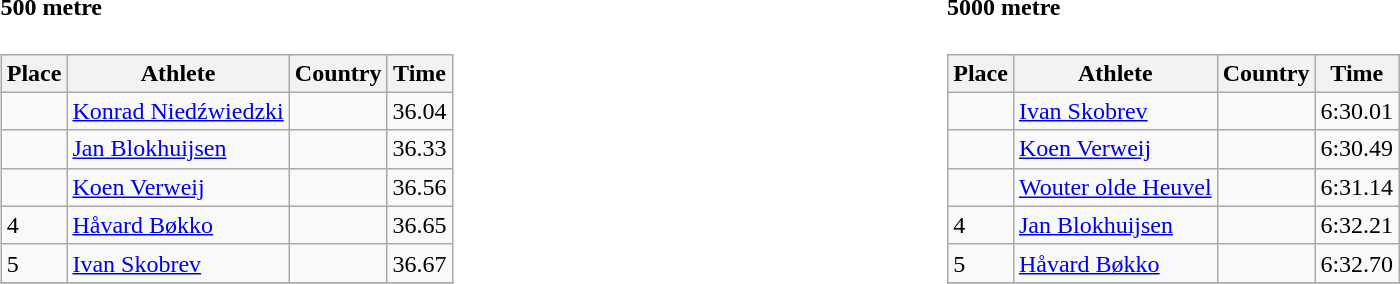<table width=100%>
<tr>
<td width=50% align=left valign=top><br><h4>500 metre</h4><table class="wikitable" border="1">
<tr>
<th>Place</th>
<th>Athlete</th>
<th>Country</th>
<th>Time</th>
</tr>
<tr>
<td></td>
<td><a href='#'>Konrad Niedźwiedzki</a></td>
<td></td>
<td>36.04</td>
</tr>
<tr>
<td></td>
<td><a href='#'>Jan Blokhuijsen</a></td>
<td></td>
<td>36.33</td>
</tr>
<tr>
<td></td>
<td><a href='#'>Koen Verweij</a></td>
<td></td>
<td>36.56</td>
</tr>
<tr>
<td>4</td>
<td><a href='#'>Håvard Bøkko</a></td>
<td></td>
<td>36.65</td>
</tr>
<tr>
<td>5</td>
<td><a href='#'>Ivan Skobrev</a></td>
<td></td>
<td>36.67</td>
</tr>
<tr>
</tr>
</table>
</td>
<td width=50% align=left valign=top><br><h4>5000 metre</h4><table class="wikitable" border="1">
<tr>
<th>Place</th>
<th>Athlete</th>
<th>Country</th>
<th>Time</th>
</tr>
<tr>
<td></td>
<td><a href='#'>Ivan Skobrev</a></td>
<td></td>
<td>6:30.01</td>
</tr>
<tr>
<td></td>
<td><a href='#'>Koen Verweij</a></td>
<td></td>
<td>6:30.49</td>
</tr>
<tr>
<td></td>
<td><a href='#'>Wouter olde Heuvel</a></td>
<td></td>
<td>6:31.14</td>
</tr>
<tr>
<td>4</td>
<td><a href='#'>Jan Blokhuijsen</a></td>
<td></td>
<td>6:32.21</td>
</tr>
<tr>
<td>5</td>
<td><a href='#'>Håvard Bøkko</a></td>
<td></td>
<td>6:32.70</td>
</tr>
<tr>
</tr>
</table>
</td>
</tr>
</table>
